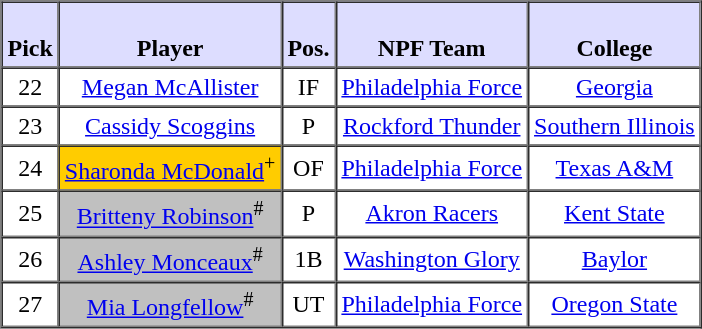<table style="text-align: center" border="1" cellpadding="3" cellspacing="0">
<tr>
<th style="background:#ddf;"><br>Pick</th>
<th style="background:#ddf;"><br>Player</th>
<th style="background:#ddf;"><br>Pos.</th>
<th style="background:#ddf;"><br>NPF Team</th>
<th style="background:#ddf;"><br>College</th>
</tr>
<tr>
<td>22</td>
<td><a href='#'>Megan McAllister</a></td>
<td>IF</td>
<td><a href='#'>Philadelphia Force</a></td>
<td><a href='#'>Georgia</a></td>
</tr>
<tr>
<td>23</td>
<td><a href='#'>Cassidy Scoggins</a></td>
<td>P</td>
<td><a href='#'>Rockford Thunder</a></td>
<td><a href='#'>Southern Illinois</a></td>
</tr>
<tr>
<td>24</td>
<td style="background:#FFCC00;"><a href='#'>Sharonda McDonald</a><sup>+</sup></td>
<td>OF</td>
<td><a href='#'>Philadelphia Force</a></td>
<td><a href='#'>Texas A&M</a></td>
</tr>
<tr>
<td>25</td>
<td style="background:#C0C0C0;"><a href='#'>Britteny Robinson</a><sup>#</sup></td>
<td>P</td>
<td><a href='#'>Akron Racers</a></td>
<td><a href='#'>Kent State</a></td>
</tr>
<tr>
<td>26</td>
<td style="background:#C0C0C0;"><a href='#'>Ashley Monceaux</a><sup>#</sup></td>
<td>1B</td>
<td><a href='#'>Washington Glory</a></td>
<td><a href='#'>Baylor</a></td>
</tr>
<tr>
<td>27</td>
<td style="background:#C0C0C0;"><a href='#'>Mia Longfellow</a><sup>#</sup></td>
<td>UT</td>
<td><a href='#'>Philadelphia Force</a></td>
<td><a href='#'>Oregon State</a></td>
</tr>
</table>
